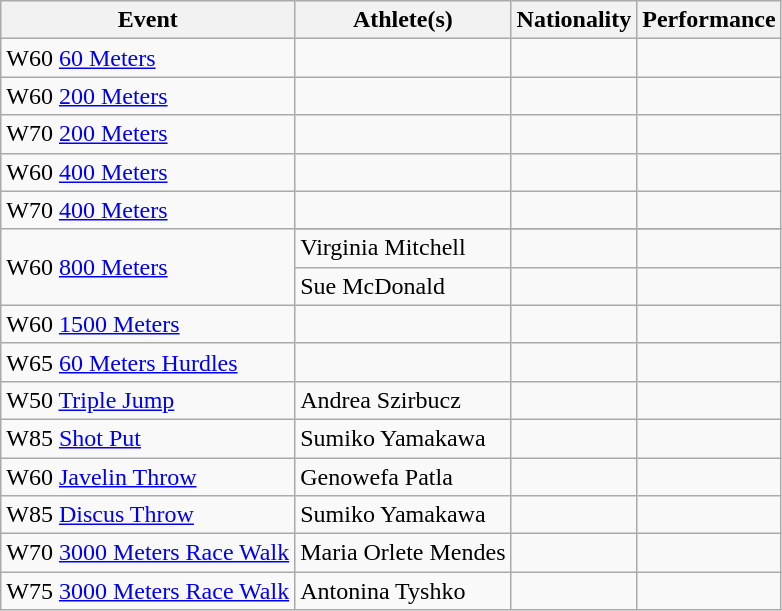<table class="wikitable">
<tr>
<th>Event</th>
<th>Athlete(s)</th>
<th>Nationality</th>
<th>Performance</th>
</tr>
<tr>
<td>W60 <a href='#'>60 Meters</a></td>
<td></td>
<td></td>
<td></td>
</tr>
<tr>
<td>W60 <a href='#'>200 Meters</a></td>
<td></td>
<td></td>
<td></td>
</tr>
<tr>
<td>W70 <a href='#'>200 Meters</a></td>
<td> </td>
<td></td>
<td></td>
</tr>
<tr>
<td>W60 <a href='#'>400 Meters</a></td>
<td></td>
<td></td>
<td></td>
</tr>
<tr>
<td>W70 <a href='#'>400 Meters</a></td>
<td> </td>
<td></td>
<td></td>
</tr>
<tr>
<td rowspan='3'>W60 <a href='#'>800 Meters</a><br></td>
</tr>
<tr>
<td>Virginia Mitchell </td>
<td></td>
<td></td>
</tr>
<tr>
<td>Sue McDonald</td>
<td></td>
<td></td>
</tr>
<tr>
<td>W60 <a href='#'>1500 Meters</a></td>
<td> </td>
<td></td>
<td></td>
</tr>
<tr>
<td>W65 <a href='#'>60 Meters Hurdles</a></td>
<td></td>
<td></td>
<td></td>
</tr>
<tr>
<td>W50 <a href='#'>Triple Jump</a></td>
<td>Andrea Szirbucz</td>
<td></td>
<td></td>
</tr>
<tr>
<td>W85 <a href='#'>Shot Put</a></td>
<td>Sumiko Yamakawa</td>
<td></td>
<td></td>
</tr>
<tr>
<td>W60 <a href='#'>Javelin Throw</a></td>
<td>Genowefa Patla</td>
<td></td>
<td></td>
</tr>
<tr>
<td>W85 <a href='#'>Discus Throw</a></td>
<td>Sumiko Yamakawa</td>
<td></td>
<td></td>
</tr>
<tr>
<td>W70 <a href='#'>3000 Meters Race Walk</a></td>
<td>Maria Orlete Mendes</td>
<td></td>
<td></td>
</tr>
<tr>
<td>W75 <a href='#'>3000 Meters Race Walk</a></td>
<td>Antonina Tyshko</td>
<td></td>
<td></td>
</tr>
</table>
